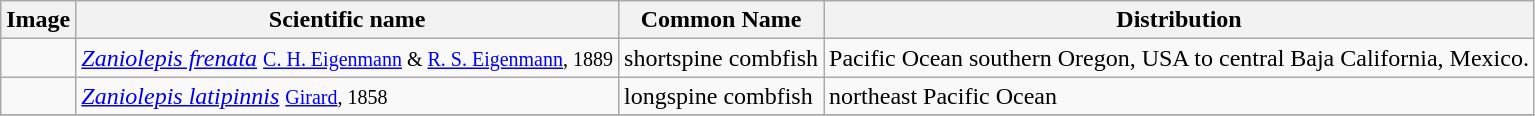<table class="wikitable">
<tr>
<th>Image</th>
<th>Scientific name</th>
<th>Common Name</th>
<th>Distribution</th>
</tr>
<tr>
<td></td>
<td><em><a href='#'>Zaniolepis frenata</a></em> <small><a href='#'>C. H. Eigenmann</a> & <a href='#'>R. S. Eigenmann</a>, 1889</small></td>
<td>shortspine combfish</td>
<td>Pacific Ocean southern Oregon, USA to central Baja California, Mexico.</td>
</tr>
<tr>
<td></td>
<td><em><a href='#'>Zaniolepis latipinnis</a></em> <small><a href='#'>Girard</a>, 1858</small></td>
<td>longspine combfish</td>
<td>northeast Pacific Ocean</td>
</tr>
<tr>
</tr>
</table>
